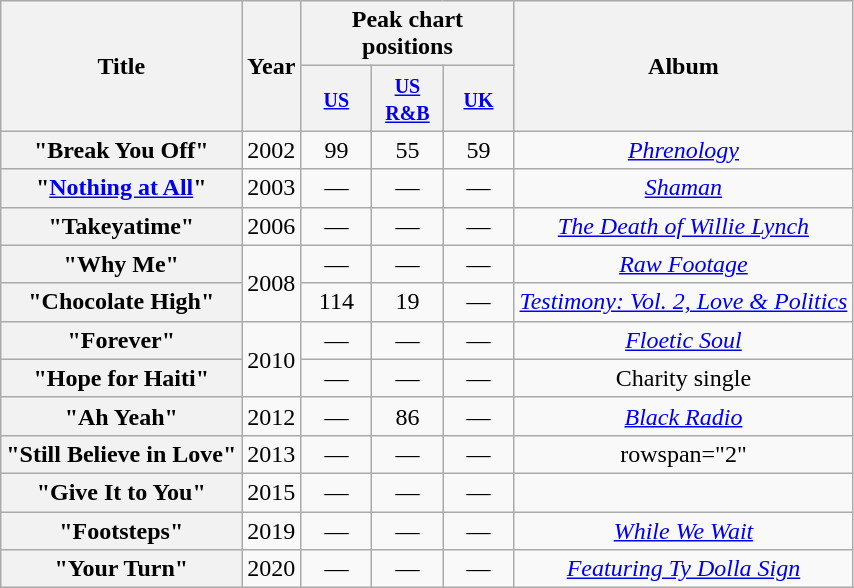<table class="wikitable plainrowheaders" style="text-align:center">
<tr>
<th scope="col" rowspan="2">Title</th>
<th scope="col" rowspan="2">Year</th>
<th scope="col" colspan="3">Peak chart positions</th>
<th scope="col" rowspan="2">Album</th>
</tr>
<tr>
<th width="40"><small><a href='#'>US</a></small><br></th>
<th width="40"><small><a href='#'>US R&B</a></small><br></th>
<th width="40"><small><a href='#'>UK</a></small><br></th>
</tr>
<tr>
<th scope="row">"Break You Off"<br></th>
<td>2002</td>
<td>99</td>
<td>55</td>
<td>59</td>
<td><em><a href='#'>Phrenology</a></em></td>
</tr>
<tr>
<th scope="row">"<a href='#'>Nothing at All</a>"<br></th>
<td>2003</td>
<td>—</td>
<td>—</td>
<td>—</td>
<td><em><a href='#'>Shaman</a></em></td>
</tr>
<tr>
<th scope="row">"Takeyatime"<br></th>
<td>2006</td>
<td>—</td>
<td>—</td>
<td>—</td>
<td><em><a href='#'>The Death of Willie Lynch</a></em></td>
</tr>
<tr>
<th scope="row">"Why Me"<br></th>
<td rowspan="2">2008</td>
<td>—</td>
<td>—</td>
<td>—</td>
<td><em><a href='#'>Raw Footage</a></em></td>
</tr>
<tr>
<th scope="row">"Chocolate High"<br></th>
<td>114</td>
<td>19</td>
<td>—</td>
<td><em><a href='#'>Testimony: Vol. 2, Love & Politics</a></em></td>
</tr>
<tr>
<th scope="row">"Forever"<br></th>
<td rowspan="2">2010</td>
<td>—</td>
<td>—</td>
<td>—</td>
<td><em><a href='#'>Floetic Soul</a></em></td>
</tr>
<tr>
<th scope="row">"Hope for Haiti"<br></th>
<td>—</td>
<td>—</td>
<td>—</td>
<td>Charity single</td>
</tr>
<tr>
<th scope="row">"Ah Yeah"<br></th>
<td>2012</td>
<td>—</td>
<td>86</td>
<td>—</td>
<td><em><a href='#'>Black Radio</a></em></td>
</tr>
<tr>
<th scope="row">"Still Believe in Love"<br></th>
<td>2013</td>
<td>—</td>
<td>—</td>
<td>—</td>
<td>rowspan="2" </td>
</tr>
<tr>
<th scope="row">"Give It to You"<br></th>
<td>2015</td>
<td>—</td>
<td>—</td>
<td>—</td>
</tr>
<tr>
<th scope="row">"Footsteps"<br></th>
<td>2019</td>
<td>—</td>
<td>—</td>
<td>—</td>
<td><em><a href='#'>While We Wait</a></em></td>
</tr>
<tr>
<th scope="row">"Your Turn"<br></th>
<td>2020</td>
<td>—</td>
<td>—</td>
<td>—</td>
<td><em><a href='#'>Featuring Ty Dolla Sign</a></em></td>
</tr>
</table>
